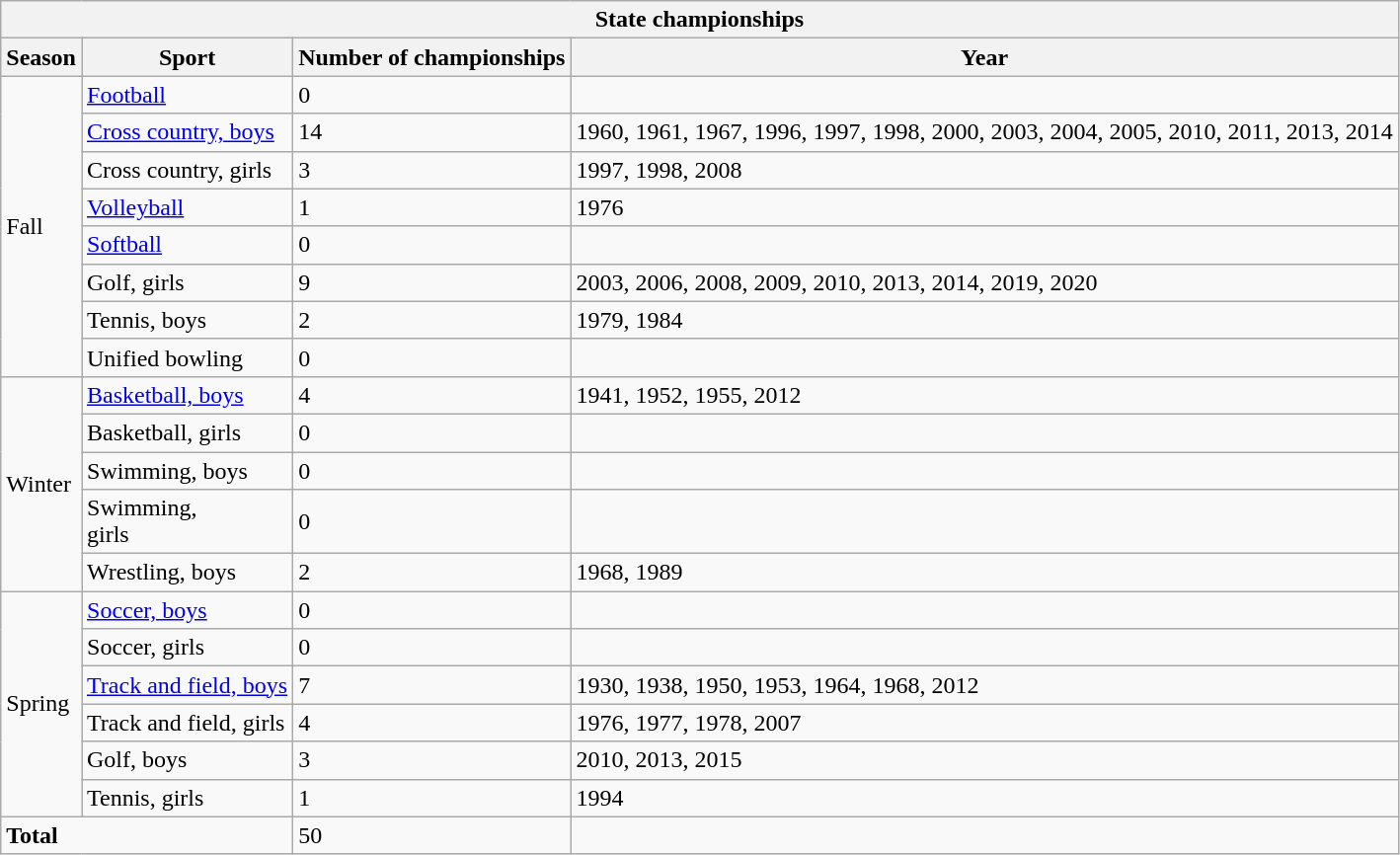<table class="wikitable">
<tr>
<th colspan="4">State championships</th>
</tr>
<tr>
<th>Season</th>
<th>Sport</th>
<th>Number of championships</th>
<th>Year</th>
</tr>
<tr>
<td rowspan="8">Fall</td>
<td><a href='#'>Football</a></td>
<td>0</td>
<td></td>
</tr>
<tr>
<td><a href='#'>Cross country, boys</a></td>
<td>14</td>
<td>1960, 1961, 1967, 1996, 1997, 1998, 2000, 2003, 2004, 2005, 2010, 2011, 2013, 2014</td>
</tr>
<tr>
<td>Cross country, girls</td>
<td>3</td>
<td>1997, 1998, 2008</td>
</tr>
<tr>
<td><a href='#'>Volleyball</a></td>
<td>1</td>
<td>1976</td>
</tr>
<tr>
<td><a href='#'>Softball</a></td>
<td>0</td>
<td></td>
</tr>
<tr>
<td>Golf, girls</td>
<td>9</td>
<td>2003, 2006, 2008, 2009, 2010, 2013, 2014, 2019, 2020</td>
</tr>
<tr>
<td>Tennis, boys</td>
<td>2</td>
<td>1979, 1984</td>
</tr>
<tr>
<td>Unified bowling</td>
<td>0</td>
<td></td>
</tr>
<tr>
<td rowspan="5">Winter</td>
<td><a href='#'>Basketball, boys</a></td>
<td>4</td>
<td>1941, 1952, 1955, 2012</td>
</tr>
<tr>
<td>Basketball, girls</td>
<td>0</td>
<td></td>
</tr>
<tr>
<td>Swimming, boys</td>
<td>0</td>
<td></td>
</tr>
<tr>
<td>Swimming,<br>girls</td>
<td>0</td>
<td></td>
</tr>
<tr>
<td>Wrestling, boys</td>
<td>2</td>
<td>1968, 1989</td>
</tr>
<tr>
<td rowspan="6">Spring</td>
<td><a href='#'>Soccer, boys</a></td>
<td>0</td>
<td></td>
</tr>
<tr>
<td>Soccer, girls</td>
<td>0</td>
<td></td>
</tr>
<tr>
<td><a href='#'>Track and field, boys</a></td>
<td>7</td>
<td>1930, 1938, 1950, 1953, 1964, 1968, 2012</td>
</tr>
<tr>
<td>Track and field, girls</td>
<td>4</td>
<td>1976, 1977, 1978, 2007</td>
</tr>
<tr>
<td>Golf, boys</td>
<td>3</td>
<td>2010, 2013, 2015</td>
</tr>
<tr>
<td>Tennis, girls</td>
<td>1</td>
<td>1994</td>
</tr>
<tr>
<td colspan="2"><strong>Total</strong></td>
<td>50</td>
<td></td>
</tr>
</table>
